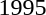<table>
<tr>
<td>1995</td>
<td></td>
<td></td>
<td><br></td>
</tr>
</table>
